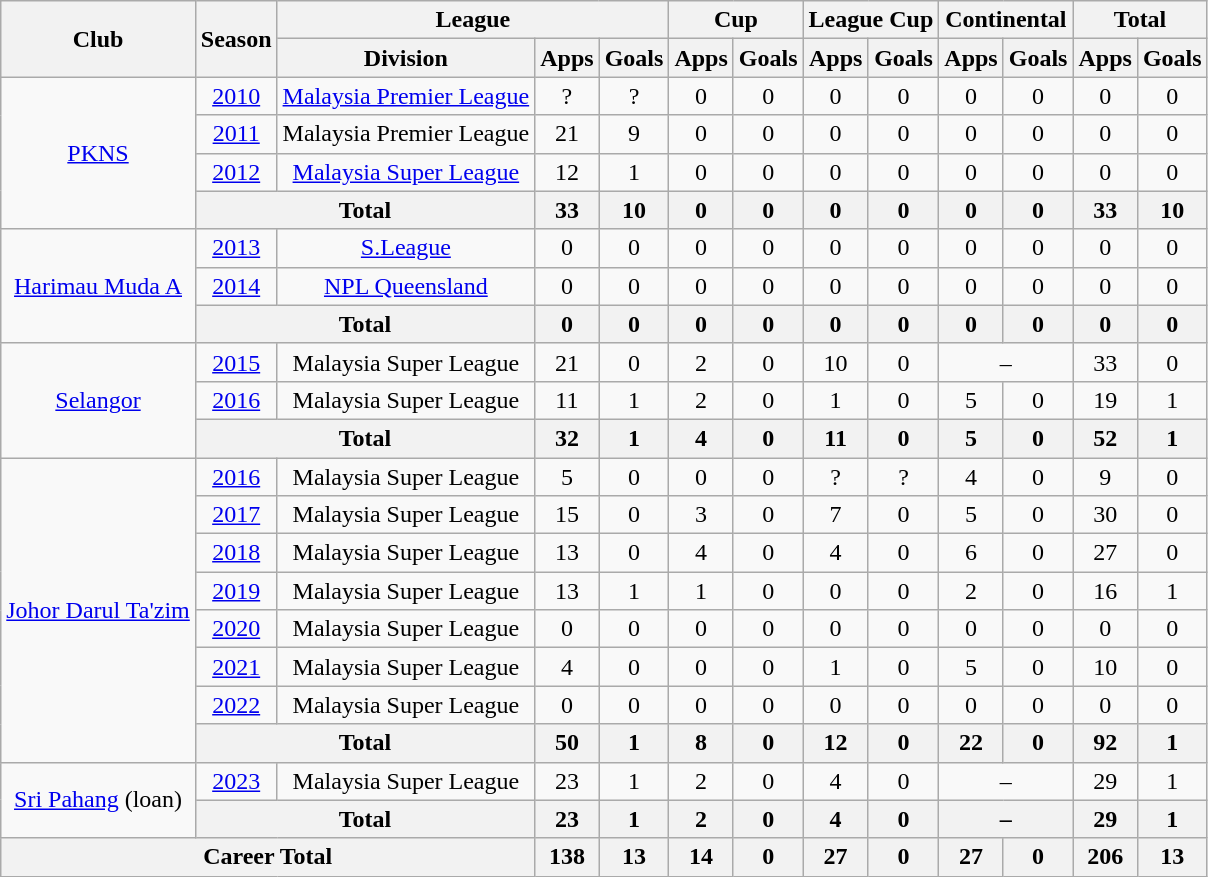<table class=wikitable style="text-align:center">
<tr>
<th rowspan=2>Club</th>
<th rowspan=2>Season</th>
<th colspan=3>League</th>
<th colspan=2>Cup</th>
<th colspan=2>League Cup</th>
<th colspan=2>Continental</th>
<th colspan=2>Total</th>
</tr>
<tr>
<th>Division</th>
<th>Apps</th>
<th>Goals</th>
<th>Apps</th>
<th>Goals</th>
<th>Apps</th>
<th>Goals</th>
<th>Apps</th>
<th>Goals</th>
<th>Apps</th>
<th>Goals</th>
</tr>
<tr>
<td rowspan=4><a href='#'>PKNS</a></td>
<td><a href='#'>2010</a></td>
<td><a href='#'>Malaysia Premier League</a></td>
<td>?</td>
<td>?</td>
<td>0</td>
<td>0</td>
<td>0</td>
<td>0</td>
<td>0</td>
<td>0</td>
<td>0</td>
<td>0</td>
</tr>
<tr>
<td><a href='#'>2011</a></td>
<td>Malaysia Premier League</td>
<td>21</td>
<td>9</td>
<td>0</td>
<td>0</td>
<td>0</td>
<td>0</td>
<td>0</td>
<td>0</td>
<td>0</td>
<td>0</td>
</tr>
<tr>
<td><a href='#'>2012</a></td>
<td><a href='#'>Malaysia Super League</a></td>
<td>12</td>
<td>1</td>
<td>0</td>
<td>0</td>
<td>0</td>
<td>0</td>
<td>0</td>
<td>0</td>
<td>0</td>
<td>0</td>
</tr>
<tr>
<th colspan="2">Total</th>
<th>33</th>
<th>10</th>
<th>0</th>
<th>0</th>
<th>0</th>
<th>0</th>
<th>0</th>
<th>0</th>
<th>33</th>
<th>10</th>
</tr>
<tr>
<td rowspan=3><a href='#'>Harimau Muda A</a></td>
<td><a href='#'>2013</a></td>
<td><a href='#'>S.League</a></td>
<td>0</td>
<td>0</td>
<td>0</td>
<td>0</td>
<td>0</td>
<td>0</td>
<td>0</td>
<td>0</td>
<td>0</td>
<td>0</td>
</tr>
<tr>
<td><a href='#'>2014</a></td>
<td><a href='#'>NPL Queensland</a></td>
<td>0</td>
<td>0</td>
<td>0</td>
<td>0</td>
<td>0</td>
<td>0</td>
<td>0</td>
<td>0</td>
<td>0</td>
<td>0</td>
</tr>
<tr>
<th colspan="2">Total</th>
<th>0</th>
<th>0</th>
<th>0</th>
<th>0</th>
<th>0</th>
<th>0</th>
<th>0</th>
<th>0</th>
<th>0</th>
<th>0</th>
</tr>
<tr>
<td rowspan=3><a href='#'>Selangor</a></td>
<td><a href='#'>2015</a></td>
<td>Malaysia Super League</td>
<td>21</td>
<td>0</td>
<td>2</td>
<td>0</td>
<td>10</td>
<td>0</td>
<td colspan=2>–</td>
<td>33</td>
<td>0</td>
</tr>
<tr>
<td><a href='#'>2016</a></td>
<td>Malaysia Super League</td>
<td>11</td>
<td>1</td>
<td>2</td>
<td>0</td>
<td>1</td>
<td>0</td>
<td>5</td>
<td>0</td>
<td>19</td>
<td>1</td>
</tr>
<tr>
<th colspan="2">Total</th>
<th>32</th>
<th>1</th>
<th>4</th>
<th>0</th>
<th>11</th>
<th>0</th>
<th>5</th>
<th>0</th>
<th>52</th>
<th>1</th>
</tr>
<tr>
<td rowspan=8><a href='#'>Johor Darul Ta'zim</a></td>
<td><a href='#'>2016</a></td>
<td>Malaysia Super League</td>
<td>5</td>
<td>0</td>
<td>0</td>
<td>0</td>
<td>?</td>
<td>?</td>
<td>4</td>
<td>0</td>
<td>9</td>
<td>0</td>
</tr>
<tr>
<td><a href='#'>2017</a></td>
<td>Malaysia Super League</td>
<td>15</td>
<td>0</td>
<td>3</td>
<td>0</td>
<td>7</td>
<td>0</td>
<td>5</td>
<td>0</td>
<td>30</td>
<td>0</td>
</tr>
<tr>
<td><a href='#'>2018</a></td>
<td>Malaysia Super League</td>
<td>13</td>
<td>0</td>
<td>4</td>
<td>0</td>
<td>4</td>
<td>0</td>
<td>6</td>
<td>0</td>
<td>27</td>
<td>0</td>
</tr>
<tr>
<td><a href='#'>2019</a></td>
<td>Malaysia Super League</td>
<td>13</td>
<td>1</td>
<td>1</td>
<td>0</td>
<td>0</td>
<td>0</td>
<td>2</td>
<td>0</td>
<td>16</td>
<td>1</td>
</tr>
<tr>
<td><a href='#'>2020</a></td>
<td>Malaysia Super League</td>
<td>0</td>
<td>0</td>
<td>0</td>
<td>0</td>
<td>0</td>
<td>0</td>
<td>0</td>
<td>0</td>
<td>0</td>
<td>0</td>
</tr>
<tr>
<td><a href='#'>2021</a></td>
<td>Malaysia Super League</td>
<td>4</td>
<td>0</td>
<td>0</td>
<td>0</td>
<td>1</td>
<td>0</td>
<td>5</td>
<td>0</td>
<td>10</td>
<td>0</td>
</tr>
<tr>
<td><a href='#'>2022</a></td>
<td>Malaysia Super League</td>
<td>0</td>
<td>0</td>
<td>0</td>
<td>0</td>
<td>0</td>
<td>0</td>
<td>0</td>
<td>0</td>
<td>0</td>
<td>0</td>
</tr>
<tr>
<th colspan="2">Total</th>
<th>50</th>
<th>1</th>
<th>8</th>
<th>0</th>
<th>12</th>
<th>0</th>
<th>22</th>
<th>0</th>
<th>92</th>
<th>1</th>
</tr>
<tr>
<td rowspan=2><a href='#'>Sri Pahang</a> (loan)</td>
<td><a href='#'>2023</a></td>
<td>Malaysia Super League</td>
<td>23</td>
<td>1</td>
<td>2</td>
<td>0</td>
<td>4</td>
<td>0</td>
<td colspan=2>–</td>
<td>29</td>
<td>1</td>
</tr>
<tr>
<th colspan="2">Total</th>
<th>23</th>
<th>1</th>
<th>2</th>
<th>0</th>
<th>4</th>
<th>0</th>
<th colspan=2>–</th>
<th>29</th>
<th>1</th>
</tr>
<tr>
<th colspan="3">Career Total</th>
<th>138</th>
<th>13</th>
<th>14</th>
<th>0</th>
<th>27</th>
<th>0</th>
<th>27</th>
<th>0</th>
<th>206</th>
<th>13</th>
</tr>
</table>
